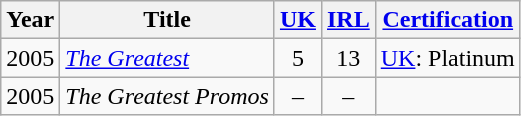<table class="wikitable">
<tr>
<th>Year</th>
<th>Title</th>
<th><a href='#'>UK</a></th>
<th><a href='#'>IRL</a></th>
<th><a href='#'>Certification</a></th>
</tr>
<tr>
<td>2005</td>
<td><em><a href='#'>The Greatest</a></em></td>
<td style="text-align:center;">5</td>
<td style="text-align:center;">13</td>
<td><a href='#'>UK</a>: Platinum</td>
</tr>
<tr>
<td>2005</td>
<td><em>The Greatest Promos</em></td>
<td style="text-align:center;">–</td>
<td style="text-align:center;">–</td>
<td></td>
</tr>
</table>
